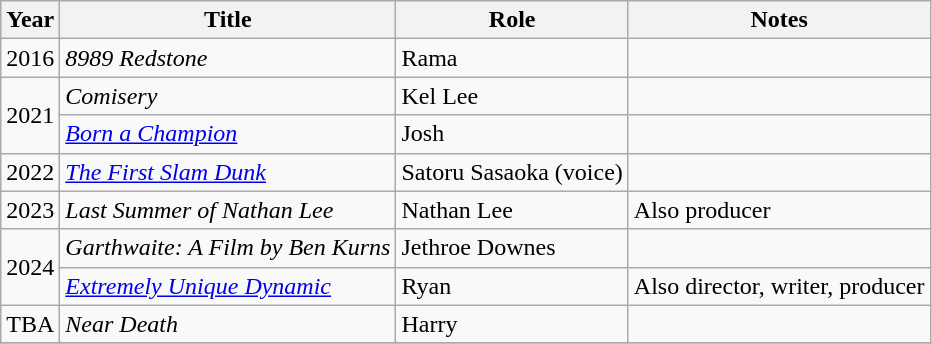<table class="wikitable sortable">
<tr>
<th>Year</th>
<th>Title</th>
<th>Role</th>
<th class = "unsortable">Notes</th>
</tr>
<tr>
<td>2016</td>
<td><em>8989 Redstone</em></td>
<td>Rama</td>
<td></td>
</tr>
<tr>
<td rowspan="2">2021</td>
<td><em>Comisery</em></td>
<td>Kel Lee</td>
<td></td>
</tr>
<tr>
<td><em><a href='#'>Born a Champion</a></em></td>
<td>Josh</td>
<td></td>
</tr>
<tr>
<td>2022</td>
<td><em><a href='#'>The First Slam Dunk</a></em></td>
<td>Satoru Sasaoka (voice)</td>
<td></td>
</tr>
<tr>
<td>2023</td>
<td><em>Last Summer of Nathan Lee</em></td>
<td>Nathan Lee</td>
<td>Also producer</td>
</tr>
<tr>
<td rowspan="2">2024</td>
<td><em>Garthwaite: A Film by Ben Kurns</em></td>
<td>Jethroe Downes</td>
<td></td>
</tr>
<tr>
<td><em><a href='#'>Extremely Unique Dynamic</a></em></td>
<td>Ryan</td>
<td>Also director, writer, producer</td>
</tr>
<tr>
<td>TBA</td>
<td><em>Near Death</em></td>
<td>Harry</td>
<td></td>
</tr>
<tr>
</tr>
</table>
